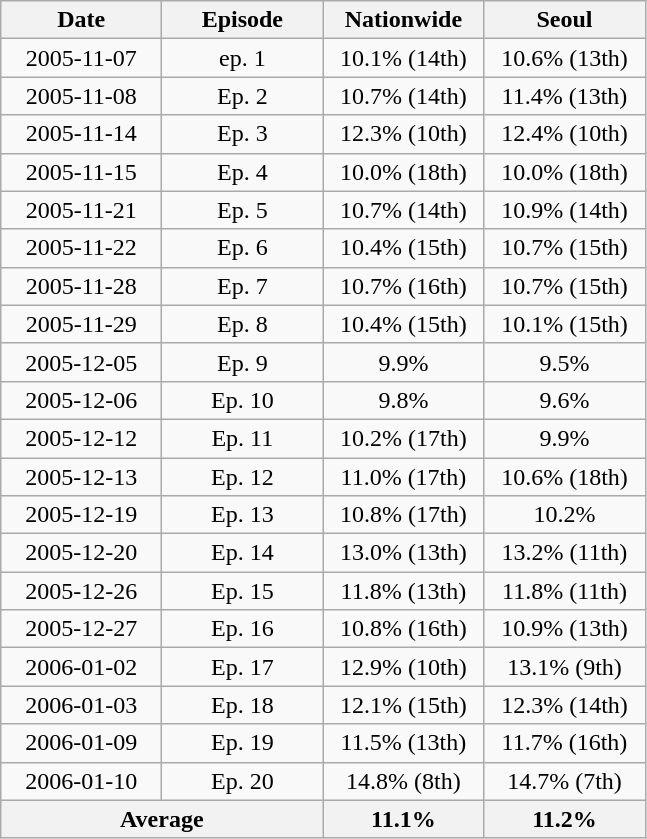<table class="wikitable">
<tr>
<th width=100>Date</th>
<th width=100>Episode</th>
<th width=100>Nationwide</th>
<th width=100>Seoul</th>
</tr>
<tr align=center>
<td>2005-11-07</td>
<td>ep. 1</td>
<td>10.1% (14th)</td>
<td>10.6% (13th)</td>
</tr>
<tr align=center>
<td>2005-11-08</td>
<td>Ep. 2</td>
<td>10.7% (14th)</td>
<td>11.4% (13th)</td>
</tr>
<tr align=center>
<td>2005-11-14</td>
<td>Ep. 3</td>
<td>12.3% (10th)</td>
<td>12.4% (10th)</td>
</tr>
<tr align=center>
<td>2005-11-15</td>
<td>Ep. 4</td>
<td>10.0% (18th)</td>
<td>10.0% (18th)</td>
</tr>
<tr align=center>
<td>2005-11-21</td>
<td>Ep. 5</td>
<td>10.7% (14th)</td>
<td>10.9% (14th)</td>
</tr>
<tr align=center>
<td>2005-11-22</td>
<td>Ep. 6</td>
<td>10.4% (15th)</td>
<td>10.7% (15th)</td>
</tr>
<tr align=center>
<td>2005-11-28</td>
<td>Ep. 7</td>
<td>10.7% (16th)</td>
<td>10.7% (15th)</td>
</tr>
<tr align=center>
<td>2005-11-29</td>
<td>Ep. 8</td>
<td>10.4% (15th)</td>
<td>10.1% (15th)</td>
</tr>
<tr align=center>
<td>2005-12-05</td>
<td>Ep. 9</td>
<td>9.9%</td>
<td>9.5%</td>
</tr>
<tr align=center>
<td>2005-12-06</td>
<td>Ep. 10</td>
<td>9.8%</td>
<td>9.6%</td>
</tr>
<tr align=center>
<td>2005-12-12</td>
<td>Ep. 11</td>
<td>10.2% (17th)</td>
<td>9.9%</td>
</tr>
<tr align=center>
<td>2005-12-13</td>
<td>Ep. 12</td>
<td>11.0% (17th)</td>
<td>10.6% (18th)</td>
</tr>
<tr align=center>
<td>2005-12-19</td>
<td>Ep. 13</td>
<td>10.8% (17th)</td>
<td>10.2%</td>
</tr>
<tr align=center>
<td>2005-12-20</td>
<td>Ep. 14</td>
<td>13.0% (13th)</td>
<td>13.2% (11th)</td>
</tr>
<tr align=center>
<td>2005-12-26</td>
<td>Ep. 15</td>
<td>11.8% (13th)</td>
<td>11.8% (11th)</td>
</tr>
<tr align=center>
<td>2005-12-27</td>
<td>Ep. 16</td>
<td>10.8% (16th)</td>
<td>10.9% (13th)</td>
</tr>
<tr align=center>
<td>2006-01-02</td>
<td>Ep. 17</td>
<td>12.9% (10th)</td>
<td>13.1% (9th)</td>
</tr>
<tr align=center>
<td>2006-01-03</td>
<td>Ep. 18</td>
<td>12.1% (15th)</td>
<td>12.3% (14th)</td>
</tr>
<tr align=center>
<td>2006-01-09</td>
<td>Ep. 19</td>
<td>11.5% (13th)</td>
<td>11.7% (16th)</td>
</tr>
<tr align=center>
<td>2006-01-10</td>
<td>Ep. 20</td>
<td>14.8% (8th)</td>
<td>14.7% (7th)</td>
</tr>
<tr align="center">
<th colspan=2>Average</th>
<th>11.1%</th>
<th>11.2%</th>
</tr>
</table>
